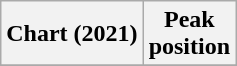<table class="wikitable plainrowheaders">
<tr>
<th scope="col">Chart (2021)</th>
<th scope="col">Peak<br>position</th>
</tr>
<tr>
</tr>
</table>
